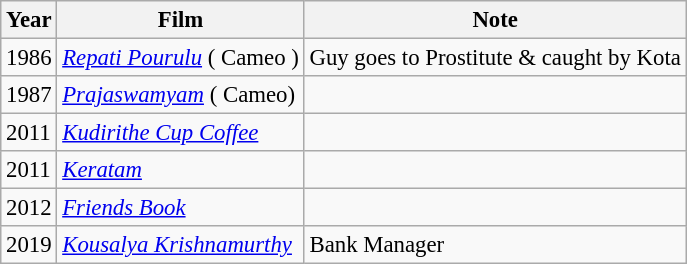<table class="wikitable" style="font-size: 95%;">
<tr>
<th>Year</th>
<th>Film</th>
<th>Note</th>
</tr>
<tr>
<td>1986</td>
<td><em><a href='#'>Repati Pourulu</a></em> ( Cameo )</td>
<td>Guy goes to Prostitute & caught by Kota</td>
</tr>
<tr>
<td>1987</td>
<td><em><a href='#'>Prajaswamyam</a></em> ( Cameo)</td>
<td></td>
</tr>
<tr>
<td>2011</td>
<td><em><a href='#'>Kudirithe Cup Coffee</a></em></td>
<td></td>
</tr>
<tr>
<td>2011</td>
<td><em><a href='#'>Keratam</a></em></td>
<td></td>
</tr>
<tr>
<td>2012</td>
<td><em><a href='#'>Friends Book</a></em></td>
<td></td>
</tr>
<tr>
<td>2019</td>
<td><em><a href='#'>Kousalya Krishnamurthy</a></em></td>
<td>Bank Manager</td>
</tr>
</table>
